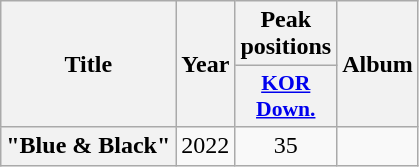<table class="wikitable plainrowheaders" style="text-align:center">
<tr>
<th scope="col" rowspan="2">Title</th>
<th scope="col" rowspan="2">Year</th>
<th scope="col">Peak positions</th>
<th scope="col" rowspan="2">Album</th>
</tr>
<tr>
<th scope="col" style="width:2.5em;font-size:90%"><a href='#'>KOR <br> Down.</a><br></th>
</tr>
<tr>
<th scope="row">"Blue & Black"<br></th>
<td>2022</td>
<td>35</td>
<td></td>
</tr>
</table>
